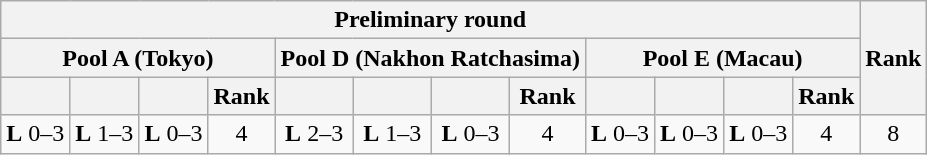<table class="wikitable" style="font-size:100%;">
<tr>
<th colspan=12>Preliminary round</th>
<th rowspan=3>Rank</th>
</tr>
<tr>
<th colspan=4>Pool A (Tokyo)</th>
<th colspan=4>Pool D (Nakhon Ratchasima)</th>
<th colspan=4>Pool E (Macau)</th>
</tr>
<tr>
<th></th>
<th></th>
<th></th>
<th>Rank</th>
<th></th>
<th></th>
<th></th>
<th>Rank</th>
<th></th>
<th></th>
<th></th>
<th>Rank</th>
</tr>
<tr align=center>
<td><strong>L</strong> 0–3</td>
<td><strong>L</strong> 1–3</td>
<td><strong>L</strong> 0–3</td>
<td>4</td>
<td><strong>L</strong> 2–3</td>
<td><strong>L</strong> 1–3</td>
<td><strong>L</strong> 0–3</td>
<td>4</td>
<td><strong>L</strong> 0–3</td>
<td><strong>L</strong> 0–3</td>
<td><strong>L</strong> 0–3</td>
<td>4</td>
<td>8</td>
</tr>
</table>
